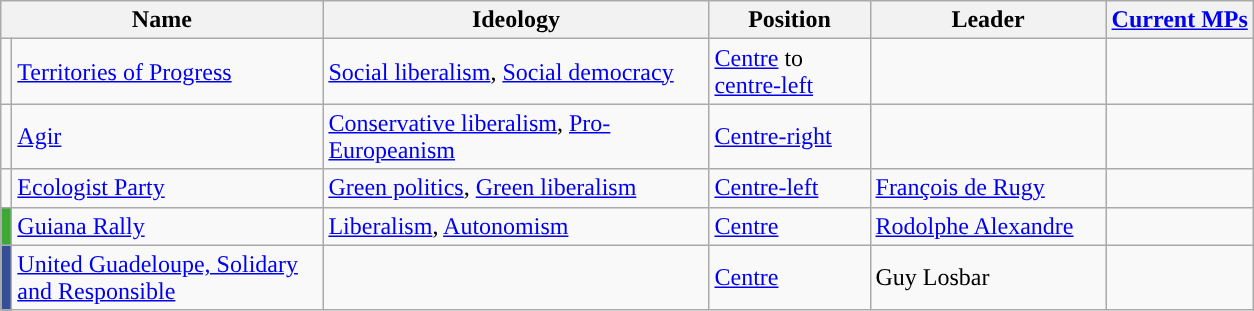<table class="wikitable">
<tr>
<th colspan=2>Name</th>
<th>Ideology</th>
<th>Position</th>
<th>Leader</th>
<th><a href='#'>Current MPs</a></th>
</tr>
<tr>
<td style="background:"></td>
<td style="width:200px"><a href='#'>Territories of Progress</a></td>
<td style="width:250px"><a href='#'>Social liberalism</a>, <a href='#'>Social democracy</a></td>
<td style="width:100px"><a href='#'>Centre</a> to <a href='#'>centre-left</a></td>
<td style="width:150px"></td>
<td></td>
</tr>
<tr>
<td style="background:"></td>
<td style="width:200px"><a href='#'>Agir</a></td>
<td style="width:250px"><a href='#'>Conservative liberalism</a>, <a href='#'>Pro-Europeanism</a></td>
<td style="width:100px"><a href='#'>Centre-right</a></td>
<td style="width:150px"></td>
<td></td>
</tr>
<tr>
<td style="background:"></td>
<td style="width:200px"><a href='#'>Ecologist Party</a></td>
<td style="width:250px"><a href='#'>Green politics</a>, <a href='#'>Green liberalism</a></td>
<td style="width:100px"><a href='#'>Centre-left</a></td>
<td style="width:150px"><a href='#'>François de Rugy</a></td>
<td></td>
</tr>
<tr>
<td style="background:#3BAA35"></td>
<td style="width:200px"><a href='#'>Guiana Rally</a></td>
<td style="width:250px"><a href='#'>Liberalism</a>, <a href='#'>Autonomism</a></td>
<td style="width:100px"><a href='#'>Centre</a></td>
<td style="width:150px"><a href='#'>Rodolphe Alexandre</a></td>
<td></td>
</tr>
<tr>
<td style="background:#344F95"></td>
<td style="width:200px"><a href='#'>United Guadeloupe, Solidary and Responsible</a></td>
<td style="width:250px"></td>
<td style="width:100px"><a href='#'>Centre</a></td>
<td style="width:150px">Guy Losbar</td>
<td></td>
</tr>
</table>
